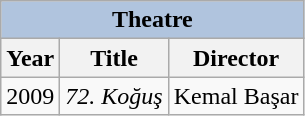<table class="wikitable">
<tr>
<th colspan="4" style="background:LightSteelBlue">Theatre</th>
</tr>
<tr>
<th>Year</th>
<th>Title</th>
<th>Director</th>
</tr>
<tr>
<td>2009</td>
<td><em>72. Koğuş</em></td>
<td>Kemal Başar</td>
</tr>
</table>
